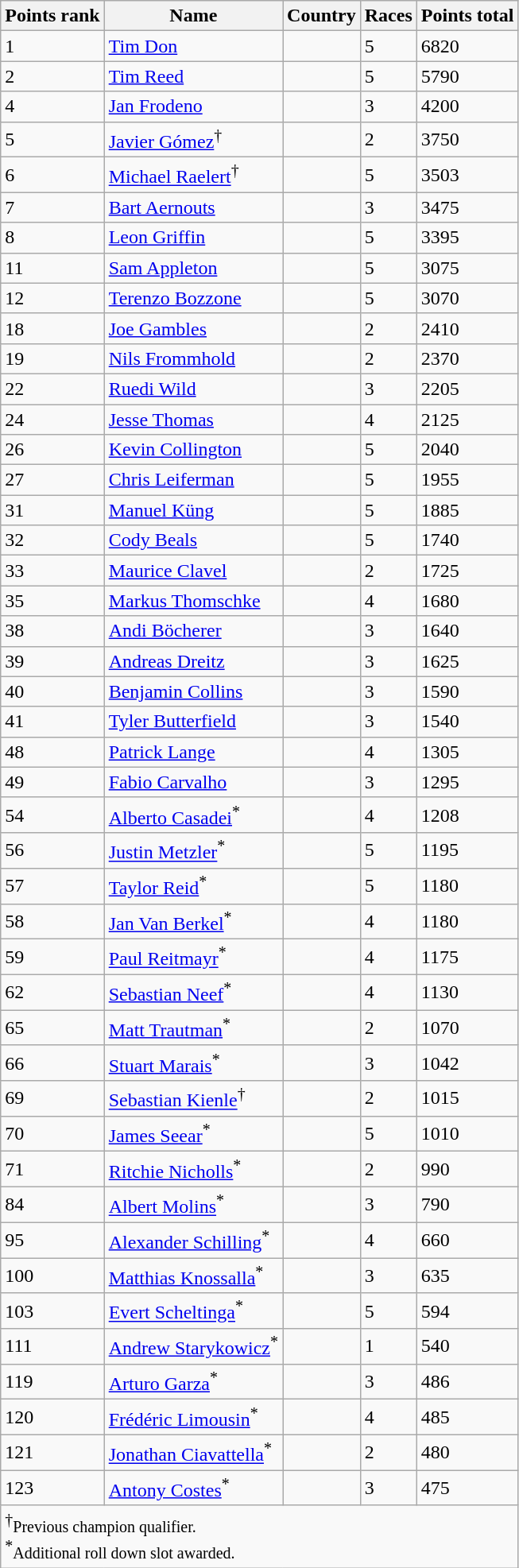<table class="wikitable sortable">
<tr>
<th>Points rank</th>
<th>Name</th>
<th>Country</th>
<th>Races</th>
<th>Points total</th>
</tr>
<tr>
<td>1</td>
<td><a href='#'>Tim Don</a></td>
<td></td>
<td>5</td>
<td>6820</td>
</tr>
<tr>
<td>2</td>
<td><a href='#'>Tim Reed</a></td>
<td></td>
<td>5</td>
<td>5790</td>
</tr>
<tr>
<td>4</td>
<td><a href='#'>Jan Frodeno</a></td>
<td></td>
<td>3</td>
<td>4200</td>
</tr>
<tr>
<td>5</td>
<td><a href='#'>Javier Gómez</a><sup>†</sup></td>
<td></td>
<td>2</td>
<td>3750</td>
</tr>
<tr>
<td>6</td>
<td><a href='#'>Michael Raelert</a><sup>†</sup></td>
<td></td>
<td>5</td>
<td>3503</td>
</tr>
<tr>
<td>7</td>
<td><a href='#'>Bart Aernouts</a></td>
<td></td>
<td>3</td>
<td>3475</td>
</tr>
<tr>
<td>8</td>
<td><a href='#'>Leon Griffin</a></td>
<td></td>
<td>5</td>
<td>3395</td>
</tr>
<tr>
<td>11</td>
<td><a href='#'>Sam Appleton</a></td>
<td></td>
<td>5</td>
<td>3075</td>
</tr>
<tr>
<td>12</td>
<td><a href='#'>Terenzo Bozzone</a></td>
<td></td>
<td>5</td>
<td>3070</td>
</tr>
<tr>
<td>18</td>
<td><a href='#'>Joe Gambles</a></td>
<td></td>
<td>2</td>
<td>2410</td>
</tr>
<tr>
<td>19</td>
<td><a href='#'>Nils Frommhold</a></td>
<td></td>
<td>2</td>
<td>2370</td>
</tr>
<tr>
<td>22</td>
<td><a href='#'>Ruedi Wild</a></td>
<td></td>
<td>3</td>
<td>2205</td>
</tr>
<tr>
<td>24</td>
<td><a href='#'>Jesse Thomas</a></td>
<td></td>
<td>4</td>
<td>2125</td>
</tr>
<tr>
<td>26</td>
<td><a href='#'>Kevin Collington</a></td>
<td></td>
<td>5</td>
<td>2040</td>
</tr>
<tr>
<td>27</td>
<td><a href='#'>Chris Leiferman</a></td>
<td></td>
<td>5</td>
<td>1955</td>
</tr>
<tr>
<td>31</td>
<td><a href='#'>Manuel Küng</a></td>
<td></td>
<td>5</td>
<td>1885</td>
</tr>
<tr>
<td>32</td>
<td><a href='#'>Cody Beals</a></td>
<td></td>
<td>5</td>
<td>1740</td>
</tr>
<tr>
<td>33</td>
<td><a href='#'>Maurice Clavel</a></td>
<td></td>
<td>2</td>
<td>1725</td>
</tr>
<tr>
<td>35</td>
<td><a href='#'>Markus Thomschke</a></td>
<td></td>
<td>4</td>
<td>1680</td>
</tr>
<tr>
<td>38</td>
<td><a href='#'>Andi Böcherer</a></td>
<td></td>
<td>3</td>
<td>1640</td>
</tr>
<tr>
<td>39</td>
<td><a href='#'>Andreas Dreitz</a></td>
<td></td>
<td>3</td>
<td>1625</td>
</tr>
<tr>
<td>40</td>
<td><a href='#'>Benjamin Collins</a></td>
<td></td>
<td>3</td>
<td>1590</td>
</tr>
<tr>
<td>41</td>
<td><a href='#'>Tyler Butterfield</a></td>
<td></td>
<td>3</td>
<td>1540</td>
</tr>
<tr>
<td>48</td>
<td><a href='#'>Patrick Lange</a></td>
<td></td>
<td>4</td>
<td>1305</td>
</tr>
<tr>
<td>49</td>
<td><a href='#'>Fabio Carvalho</a></td>
<td></td>
<td>3</td>
<td>1295</td>
</tr>
<tr>
<td>54</td>
<td><a href='#'>Alberto Casadei</a><sup>*</sup></td>
<td></td>
<td>4</td>
<td>1208</td>
</tr>
<tr>
<td>56</td>
<td><a href='#'>Justin Metzler</a><sup>*</sup></td>
<td></td>
<td>5</td>
<td>1195</td>
</tr>
<tr>
<td>57</td>
<td><a href='#'>Taylor Reid</a><sup>*</sup></td>
<td></td>
<td>5</td>
<td>1180</td>
</tr>
<tr>
<td>58</td>
<td><a href='#'>Jan Van Berkel</a><sup>*</sup></td>
<td></td>
<td>4</td>
<td>1180</td>
</tr>
<tr>
<td>59</td>
<td><a href='#'>Paul Reitmayr</a><sup>*</sup></td>
<td></td>
<td>4</td>
<td>1175</td>
</tr>
<tr>
<td>62</td>
<td><a href='#'>Sebastian Neef</a><sup>*</sup></td>
<td></td>
<td>4</td>
<td>1130</td>
</tr>
<tr>
<td>65</td>
<td><a href='#'>Matt Trautman</a><sup>*</sup></td>
<td></td>
<td>2</td>
<td>1070</td>
</tr>
<tr>
<td>66</td>
<td><a href='#'>Stuart Marais</a><sup>*</sup></td>
<td></td>
<td>3</td>
<td>1042</td>
</tr>
<tr>
<td>69</td>
<td><a href='#'>Sebastian Kienle</a><sup>†</sup></td>
<td></td>
<td>2</td>
<td>1015</td>
</tr>
<tr>
<td>70</td>
<td><a href='#'>James Seear</a><sup>*</sup></td>
<td></td>
<td>5</td>
<td>1010</td>
</tr>
<tr>
<td>71</td>
<td><a href='#'>Ritchie Nicholls</a><sup>*</sup></td>
<td></td>
<td>2</td>
<td>990</td>
</tr>
<tr>
<td>84</td>
<td><a href='#'>Albert Molins</a><sup>*</sup></td>
<td></td>
<td>3</td>
<td>790</td>
</tr>
<tr>
<td>95</td>
<td><a href='#'>Alexander Schilling</a><sup>*</sup></td>
<td></td>
<td>4</td>
<td>660</td>
</tr>
<tr>
<td>100</td>
<td><a href='#'>Matthias Knossalla</a><sup>*</sup></td>
<td></td>
<td>3</td>
<td>635</td>
</tr>
<tr>
<td>103</td>
<td><a href='#'>Evert Scheltinga</a><sup>*</sup></td>
<td></td>
<td>5</td>
<td>594</td>
</tr>
<tr>
<td>111</td>
<td><a href='#'>Andrew Starykowicz</a><sup>*</sup></td>
<td></td>
<td>1</td>
<td>540</td>
</tr>
<tr>
<td>119</td>
<td><a href='#'>Arturo Garza</a><sup>*</sup></td>
<td></td>
<td>3</td>
<td>486</td>
</tr>
<tr>
<td>120</td>
<td><a href='#'>Frédéric Limousin</a><sup>*</sup></td>
<td></td>
<td>4</td>
<td>485</td>
</tr>
<tr>
<td>121</td>
<td><a href='#'>Jonathan Ciavattella</a><sup>*</sup></td>
<td></td>
<td>2</td>
<td>480</td>
</tr>
<tr>
<td>123</td>
<td><a href='#'>Antony Costes</a><sup>*</sup></td>
<td></td>
<td>3</td>
<td>475</td>
</tr>
<tr>
<td colspan="5" align="left"><sup>†</sup><small>Previous champion qualifier.</small><br><sup>*</sup><small>Additional roll down slot awarded.</small></td>
</tr>
</table>
